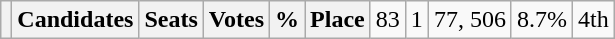<table class="wikitable">
<tr>
<th></th>
<th>Candidates</th>
<th>Seats</th>
<th>Votes</th>
<th>%</th>
<th>Place<br></th>
<td>83</td>
<td>1</td>
<td>77, 506</td>
<td>8.7%</td>
<td>4th</td>
</tr>
</table>
